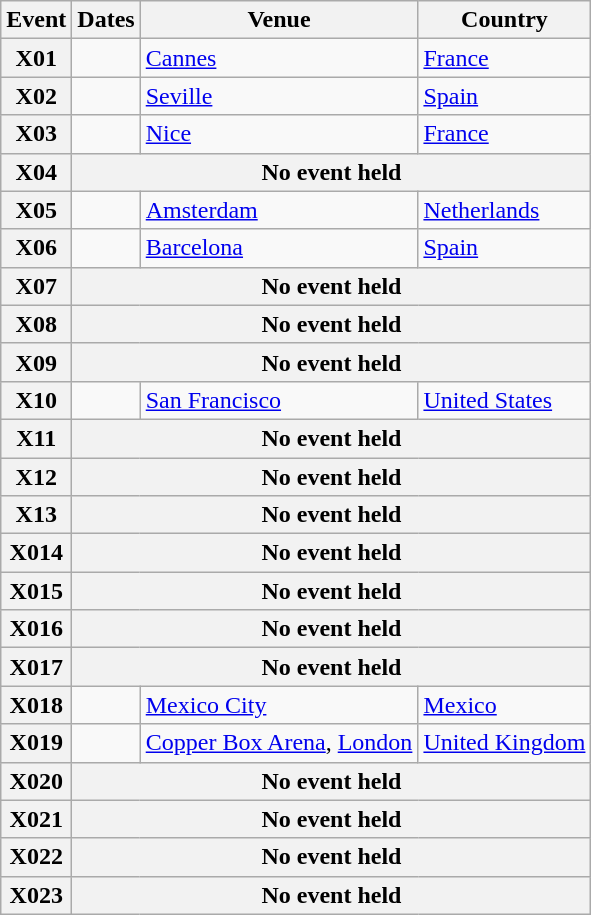<table class="wikitable plainrowheaders" style="text-align:left;">
<tr>
<th>Event</th>
<th>Dates</th>
<th>Venue</th>
<th>Country</th>
</tr>
<tr>
<th scope="row">X01</th>
<td></td>
<td><a href='#'>Cannes</a></td>
<td><a href='#'>France</a></td>
</tr>
<tr>
<th scope="row">X02</th>
<td></td>
<td><a href='#'>Seville</a></td>
<td><a href='#'>Spain</a></td>
</tr>
<tr>
<th scope="row">X03</th>
<td></td>
<td><a href='#'>Nice</a></td>
<td><a href='#'>France</a></td>
</tr>
<tr>
<th scope="row">X04</th>
<th colspan="3">No event held</th>
</tr>
<tr>
<th scope="row">X05</th>
<td></td>
<td><a href='#'>Amsterdam</a></td>
<td><a href='#'>Netherlands</a></td>
</tr>
<tr>
<th scope="row">X06</th>
<td></td>
<td><a href='#'>Barcelona</a></td>
<td><a href='#'>Spain</a></td>
</tr>
<tr>
<th scope="row">X07</th>
<th colspan="3">No event held</th>
</tr>
<tr>
<th scope="row">X08</th>
<th colspan="3">No event held</th>
</tr>
<tr>
<th scope="row">X09</th>
<th colspan="3">No event held</th>
</tr>
<tr>
<th scope="row">X10</th>
<td></td>
<td><a href='#'>San Francisco</a></td>
<td><a href='#'>United States</a></td>
</tr>
<tr>
<th scope="row">X11</th>
<th colspan="3">No event held</th>
</tr>
<tr>
<th scope="row">X12</th>
<th colspan="3">No event held</th>
</tr>
<tr>
<th scope="row">X13</th>
<th colspan="3">No event held</th>
</tr>
<tr>
<th scope="row">X014</th>
<th colspan="3">No event held</th>
</tr>
<tr>
<th scope="row">X015</th>
<th colspan="3">No event held</th>
</tr>
<tr>
<th scope="row">X016</th>
<th colspan="3">No event held</th>
</tr>
<tr>
<th scope="row">X017</th>
<th colspan="3">No event held</th>
</tr>
<tr>
<th scope="row">X018</th>
<td></td>
<td><a href='#'>Mexico City</a></td>
<td><a href='#'>Mexico</a></td>
</tr>
<tr>
<th scope="row">X019</th>
<td></td>
<td><a href='#'>Copper Box Arena</a>, <a href='#'>London</a></td>
<td><a href='#'>United Kingdom</a></td>
</tr>
<tr>
<th scope="row">X020</th>
<th colspan="3">No event held</th>
</tr>
<tr>
<th scope="row">X021</th>
<th colspan="3">No event held</th>
</tr>
<tr>
<th scope="row">X022</th>
<th colspan="3">No event held</th>
</tr>
<tr>
<th scope="row">X023</th>
<th colspan="3">No event held</th>
</tr>
</table>
